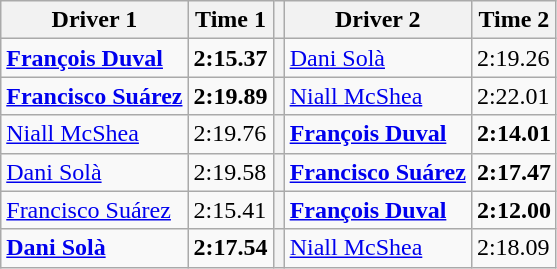<table class="wikitable">
<tr>
<th>Driver 1</th>
<th>Time 1</th>
<th></th>
<th>Driver 2</th>
<th>Time 2</th>
</tr>
<tr>
<td><strong> <a href='#'>François Duval</a></strong></td>
<td><strong>2:15.37</strong></td>
<th></th>
<td> <a href='#'>Dani Solà</a></td>
<td>2:19.26</td>
</tr>
<tr>
<td><strong> <a href='#'>Francisco Suárez</a></strong></td>
<td><strong>2:19.89</strong></td>
<th></th>
<td> <a href='#'>Niall McShea</a></td>
<td>2:22.01</td>
</tr>
<tr>
<td> <a href='#'>Niall McShea</a></td>
<td>2:19.76</td>
<th></th>
<td><strong> <a href='#'>François Duval</a></strong></td>
<td><strong>2:14.01</strong></td>
</tr>
<tr>
<td> <a href='#'>Dani Solà</a></td>
<td>2:19.58</td>
<th></th>
<td><strong> <a href='#'>Francisco Suárez</a></strong></td>
<td><strong>2:17.47</strong></td>
</tr>
<tr>
<td> <a href='#'>Francisco Suárez</a></td>
<td>2:15.41</td>
<th></th>
<td><strong> <a href='#'>François Duval</a></strong></td>
<td><strong>2:12.00</strong></td>
</tr>
<tr>
<td><strong> <a href='#'>Dani Solà</a></strong></td>
<td><strong>2:17.54</strong></td>
<th></th>
<td> <a href='#'>Niall McShea</a></td>
<td>2:18.09</td>
</tr>
</table>
